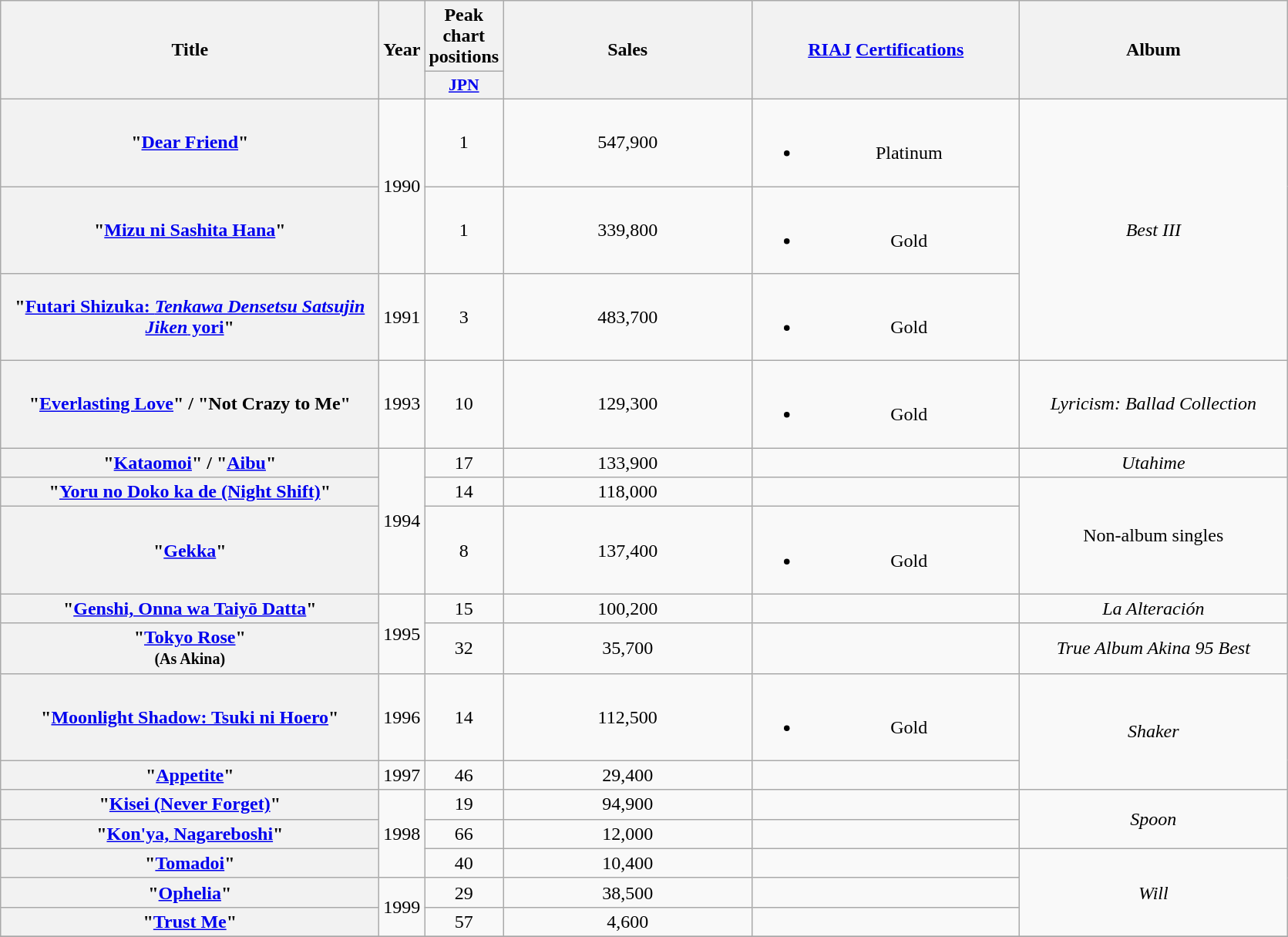<table class="wikitable plainrowheaders" style="text-align:center;">
<tr>
<th scope="col" rowspan="2" style="width:20em;">Title</th>
<th scope="col" rowspan="2" style="width:2em;">Year</th>
<th scope="col" colspan="1">Peak chart positions</th>
<th scope="col" rowspan="2" style="width:13em;">Sales</th>
<th scope="col" rowspan="2" style="width:14em;"><a href='#'>RIAJ</a> <a href='#'>Certifications</a></th>
<th scope="col" rowspan="2" style="width:14em;">Album</th>
</tr>
<tr>
<th scope="col" style="width:2.5em;font-size:90%;"><a href='#'>JPN</a><br></th>
</tr>
<tr>
<th scope="row">"<a href='#'>Dear Friend</a>"</th>
<td rowspan="2">1990</td>
<td>1</td>
<td>547,900</td>
<td><br><ul><li>Platinum</li></ul></td>
<td rowspan="3"><em>Best III</em></td>
</tr>
<tr>
<th scope="row">"<a href='#'>Mizu ni Sashita Hana</a>"</th>
<td>1</td>
<td>339,800</td>
<td><br><ul><li>Gold</li></ul></td>
</tr>
<tr>
<th scope="row">"<a href='#'>Futari Shizuka: <em>Tenkawa Densetsu Satsujin Jiken</em> yori</a>"</th>
<td>1991</td>
<td>3</td>
<td>483,700</td>
<td><br><ul><li>Gold</li></ul></td>
</tr>
<tr>
<th scope="row">"<a href='#'>Everlasting Love</a>" / "Not Crazy to Me"</th>
<td>1993</td>
<td>10</td>
<td>129,300</td>
<td><br><ul><li>Gold</li></ul></td>
<td><em>Lyricism: Ballad Collection</em></td>
</tr>
<tr>
<th scope="row">"<a href='#'>Kataomoi</a>" / "<a href='#'>Aibu</a>"</th>
<td rowspan="3">1994</td>
<td>17</td>
<td>133,900</td>
<td></td>
<td><em>Utahime</em></td>
</tr>
<tr>
<th scope="row">"<a href='#'>Yoru no Doko ka de (Night Shift)</a>"</th>
<td>14</td>
<td>118,000</td>
<td></td>
<td rowspan="2">Non-album singles</td>
</tr>
<tr>
<th scope="row">"<a href='#'>Gekka</a>"</th>
<td>8</td>
<td>137,400</td>
<td><br><ul><li>Gold</li></ul></td>
</tr>
<tr>
<th scope="row">"<a href='#'>Genshi, Onna wa Taiyō Datta</a>"</th>
<td rowspan="2">1995</td>
<td>15</td>
<td>100,200</td>
<td></td>
<td><em>La Alteración</em></td>
</tr>
<tr>
<th scope="row">"<a href='#'>Tokyo Rose</a>"<br><small>(As Akina)</small></th>
<td>32</td>
<td>35,700</td>
<td></td>
<td><em>True Album Akina 95 Best</em></td>
</tr>
<tr>
<th scope="row">"<a href='#'>Moonlight Shadow: Tsuki ni Hoero</a>"</th>
<td>1996</td>
<td>14</td>
<td>112,500</td>
<td><br><ul><li>Gold</li></ul></td>
<td rowspan="2"><em>Shaker</em></td>
</tr>
<tr>
<th scope="row">"<a href='#'>Appetite</a>"</th>
<td>1997</td>
<td>46</td>
<td>29,400</td>
<td></td>
</tr>
<tr>
<th scope="row">"<a href='#'>Kisei (Never Forget)</a>"</th>
<td rowspan="3">1998</td>
<td>19</td>
<td>94,900</td>
<td></td>
<td rowspan="2"><em>Spoon</em></td>
</tr>
<tr>
<th scope="row">"<a href='#'>Kon'ya, Nagareboshi</a>"</th>
<td>66</td>
<td>12,000</td>
<td></td>
</tr>
<tr>
<th scope="row">"<a href='#'>Tomadoi</a>"</th>
<td>40</td>
<td>10,400</td>
<td></td>
<td rowspan="3"><em>Will</em></td>
</tr>
<tr>
<th scope="row">"<a href='#'>Ophelia</a>"</th>
<td rowspan="2">1999</td>
<td>29</td>
<td>38,500</td>
<td></td>
</tr>
<tr>
<th scope="row">"<a href='#'>Trust Me</a>"</th>
<td>57</td>
<td>4,600</td>
<td></td>
</tr>
<tr>
</tr>
</table>
